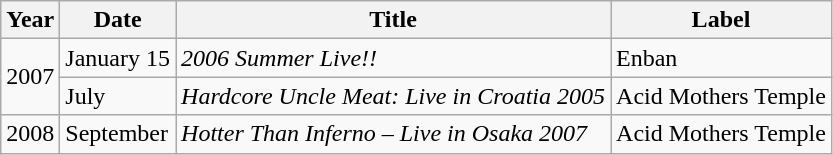<table class="wikitable">
<tr>
<th>Year</th>
<th>Date</th>
<th>Title</th>
<th>Label</th>
</tr>
<tr>
<td rowspan=2>2007</td>
<td>January 15</td>
<td><em>2006 Summer Live!!</em></td>
<td>Enban</td>
</tr>
<tr>
<td>July</td>
<td><em>Hardcore Uncle Meat: Live in Croatia 2005</em></td>
<td>Acid Mothers Temple</td>
</tr>
<tr>
<td>2008</td>
<td>September</td>
<td><em>Hotter Than Inferno – Live in Osaka 2007</em></td>
<td>Acid Mothers Temple</td>
</tr>
</table>
